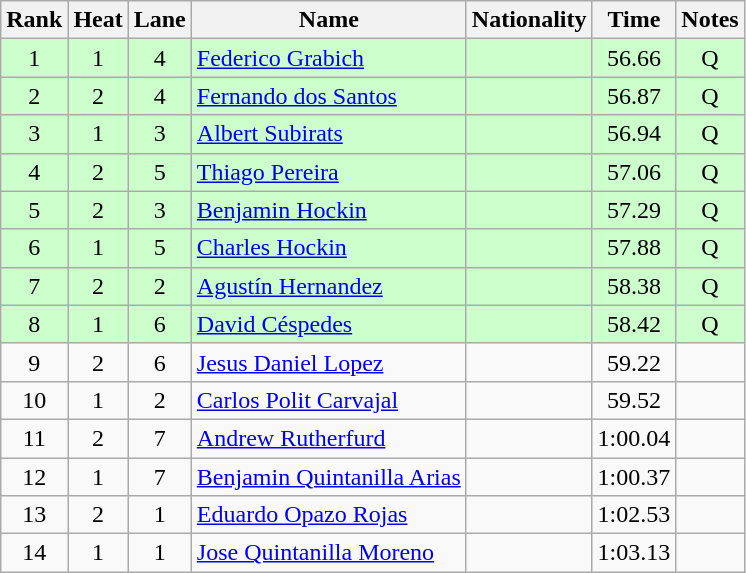<table class="wikitable sortable" style="text-align:center">
<tr>
<th>Rank</th>
<th>Heat</th>
<th>Lane</th>
<th>Name</th>
<th>Nationality</th>
<th>Time</th>
<th>Notes</th>
</tr>
<tr bgcolor=ccffcc>
<td>1</td>
<td>1</td>
<td>4</td>
<td align=left><a href='#'>Federico Grabich</a></td>
<td align=left></td>
<td>56.66</td>
<td>Q</td>
</tr>
<tr bgcolor=ccffcc>
<td>2</td>
<td>2</td>
<td>4</td>
<td align=left><a href='#'>Fernando dos Santos</a></td>
<td align=left></td>
<td>56.87</td>
<td>Q</td>
</tr>
<tr bgcolor=ccffcc>
<td>3</td>
<td>1</td>
<td>3</td>
<td align=left><a href='#'>Albert Subirats</a></td>
<td align=left></td>
<td>56.94</td>
<td>Q</td>
</tr>
<tr bgcolor=ccffcc>
<td>4</td>
<td>2</td>
<td>5</td>
<td align=left><a href='#'>Thiago Pereira</a></td>
<td align=left></td>
<td>57.06</td>
<td>Q</td>
</tr>
<tr bgcolor=ccffcc>
<td>5</td>
<td>2</td>
<td>3</td>
<td align=left><a href='#'>Benjamin Hockin</a></td>
<td align=left></td>
<td>57.29</td>
<td>Q</td>
</tr>
<tr bgcolor=ccffcc>
<td>6</td>
<td>1</td>
<td>5</td>
<td align=left><a href='#'>Charles Hockin</a></td>
<td align=left></td>
<td>57.88</td>
<td>Q</td>
</tr>
<tr bgcolor=ccffcc>
<td>7</td>
<td>2</td>
<td>2</td>
<td align=left><a href='#'>Agustín Hernandez</a></td>
<td align=left></td>
<td>58.38</td>
<td>Q</td>
</tr>
<tr bgcolor=ccffcc>
<td>8</td>
<td>1</td>
<td>6</td>
<td align=left><a href='#'>David Céspedes</a></td>
<td align=left></td>
<td>58.42</td>
<td>Q</td>
</tr>
<tr>
<td>9</td>
<td>2</td>
<td>6</td>
<td align=left><a href='#'>Jesus Daniel Lopez</a></td>
<td align=left></td>
<td>59.22</td>
<td></td>
</tr>
<tr>
<td>10</td>
<td>1</td>
<td>2</td>
<td align=left><a href='#'>Carlos Polit Carvajal</a></td>
<td align=left></td>
<td>59.52</td>
<td></td>
</tr>
<tr>
<td>11</td>
<td>2</td>
<td>7</td>
<td align=left><a href='#'>Andrew Rutherfurd</a></td>
<td align=left></td>
<td>1:00.04</td>
<td></td>
</tr>
<tr>
<td>12</td>
<td>1</td>
<td>7</td>
<td align=left><a href='#'>Benjamin Quintanilla Arias</a></td>
<td align=left></td>
<td>1:00.37</td>
<td></td>
</tr>
<tr>
<td>13</td>
<td>2</td>
<td>1</td>
<td align=left><a href='#'>Eduardo Opazo Rojas</a></td>
<td align=left></td>
<td>1:02.53</td>
<td></td>
</tr>
<tr>
<td>14</td>
<td>1</td>
<td>1</td>
<td align=left><a href='#'>Jose Quintanilla Moreno</a></td>
<td align=left></td>
<td>1:03.13</td>
<td></td>
</tr>
</table>
